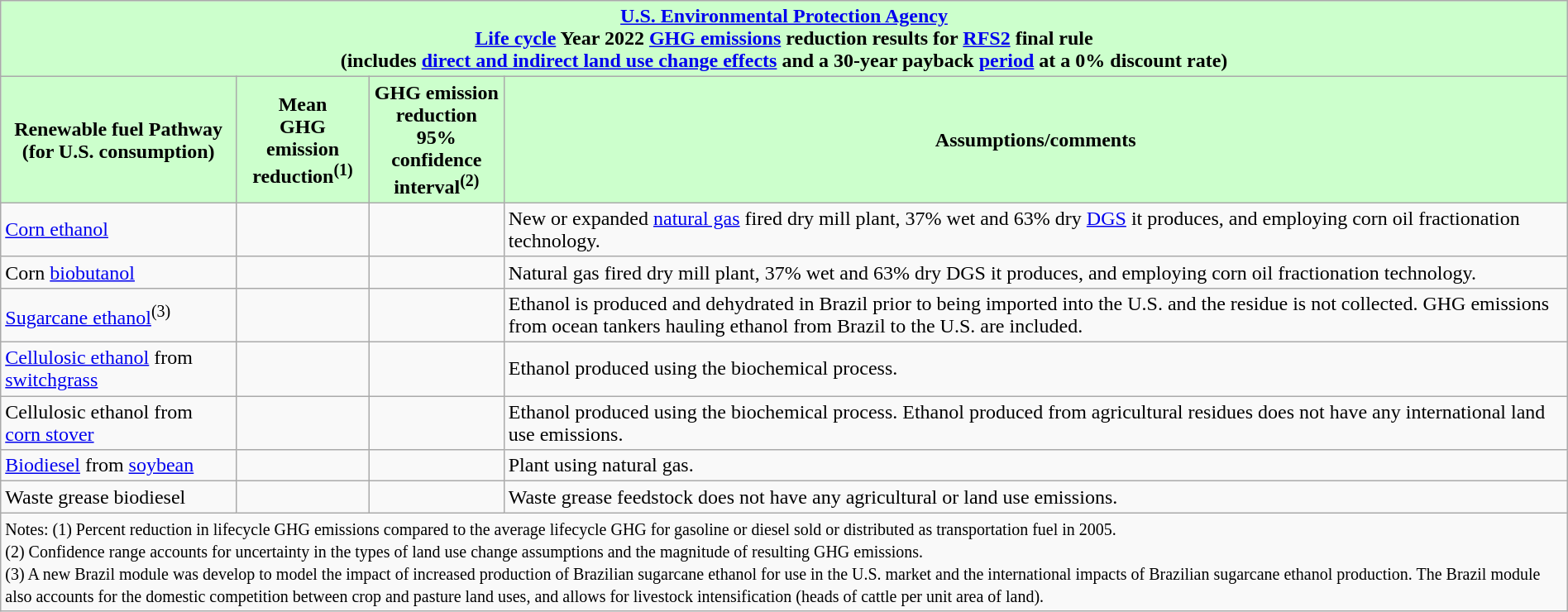<table class="wikitable" style="margin: 1em auto 1em auto">
<tr>
<th colspan="4" align=center style="background-color: #ccffcc;"><a href='#'>U.S. Environmental Protection Agency</a><br><a href='#'>Life cycle</a> Year 2022 <a href='#'>GHG emissions</a> reduction results for <a href='#'>RFS2</a> final rule<br>(includes <a href='#'>direct and indirect land use change effects</a> and a 30-year payback <a href='#'>period</a> at a 0% discount rate)</th>
</tr>
<tr>
<th style="background-color: #ccffcc;">Renewable fuel Pathway<br>(for U.S. consumption)</th>
<th style="background-color: #ccffcc;">Mean<br>GHG emission<br>reduction<sup>(1)</sup></th>
<th style="background-color: #ccffcc;">GHG emission<br>reduction<br>95% confidence <br>interval<sup>(2)</sup></th>
<th style="background-color: #ccffcc;">Assumptions/comments</th>
</tr>
<tr>
<td><a href='#'>Corn ethanol</a></td>
<td></td>
<td></td>
<td>New or expanded <a href='#'>natural gas</a> fired dry mill plant, 37% wet and 63% dry <a href='#'>DGS</a> it produces, and employing corn oil fractionation technology.</td>
</tr>
<tr>
<td>Corn <a href='#'>biobutanol</a></td>
<td></td>
<td></td>
<td>Natural gas fired dry mill plant, 37% wet and 63% dry DGS it produces, and employing corn oil fractionation technology.</td>
</tr>
<tr>
<td><a href='#'>Sugarcane ethanol</a><sup>(3)</sup></td>
<td></td>
<td></td>
<td>Ethanol is produced and dehydrated in Brazil prior to being imported into the U.S. and the residue is not collected. GHG emissions from ocean tankers hauling ethanol from Brazil to the U.S. are included.</td>
</tr>
<tr>
<td><a href='#'>Cellulosic ethanol</a> from <a href='#'>switchgrass</a></td>
<td></td>
<td></td>
<td>Ethanol produced using the biochemical process.</td>
</tr>
<tr>
<td>Cellulosic ethanol from <a href='#'>corn stover</a></td>
<td></td>
<td></td>
<td>Ethanol produced using the biochemical process. Ethanol produced from agricultural residues does not have any international land use emissions.</td>
</tr>
<tr>
<td><a href='#'>Biodiesel</a> from <a href='#'>soybean</a></td>
<td></td>
<td></td>
<td>Plant using natural gas.</td>
</tr>
<tr>
<td>Waste grease biodiesel</td>
<td></td>
<td></td>
<td>Waste grease feedstock does not have any agricultural or land use emissions.</td>
</tr>
<tr>
<td colspan="4"><small>Notes: (1) Percent reduction in lifecycle GHG emissions compared to the average lifecycle GHG for gasoline or diesel sold or distributed as transportation fuel in 2005.<br>(2) Confidence range accounts for uncertainty in the types of land use change assumptions and the magnitude of resulting GHG emissions.<br>(3) A new Brazil module was develop to model the impact of increased production of Brazilian sugarcane ethanol for use in the U.S. market and the international impacts of Brazilian sugarcane ethanol production. The Brazil module also accounts for the domestic competition between crop and pasture land uses, and allows for livestock intensification (heads of cattle per unit area of land).</small></td>
</tr>
</table>
